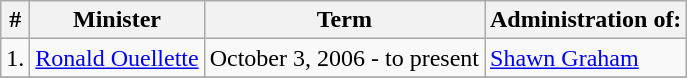<table class="wikitable">
<tr>
<th>#</th>
<th>Minister</th>
<th>Term</th>
<th>Administration of:</th>
</tr>
<tr>
<td>1.</td>
<td><a href='#'>Ronald Ouellette</a></td>
<td>October 3, 2006 - to present</td>
<td><a href='#'>Shawn Graham</a></td>
</tr>
<tr>
</tr>
</table>
